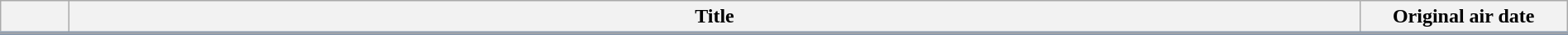<table class="wikitable" style="width:100%; margin:auto; background:#FFF;">
<tr style="border-bottom: 3px solid #8697AC;">
<th style="width:3em;"></th>
<th>Title</th>
<th style="width:10em;">Original air date</th>
</tr>
<tr>
</tr>
</table>
